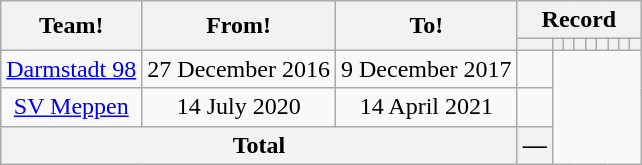<table class="wikitable" style="text-align: center">
<tr>
<th rowspan="2">Team!</th>
<th rowspan="2">From!</th>
<th rowspan="2">To!</th>
<th colspan="9">Record</th>
</tr>
<tr>
<th></th>
<th></th>
<th></th>
<th></th>
<th></th>
<th></th>
<th></th>
<th></th>
<th></th>
</tr>
<tr>
<td><a href='#'>Darmstadt 98</a></td>
<td>27 December 2016</td>
<td>9 December 2017<br></td>
<td></td>
</tr>
<tr>
<td><a href='#'>SV Meppen</a></td>
<td>14 July 2020</td>
<td>14 April 2021<br></td>
<td></td>
</tr>
<tr>
<th colspan="3">Total<br></th>
<th>—</th>
</tr>
</table>
